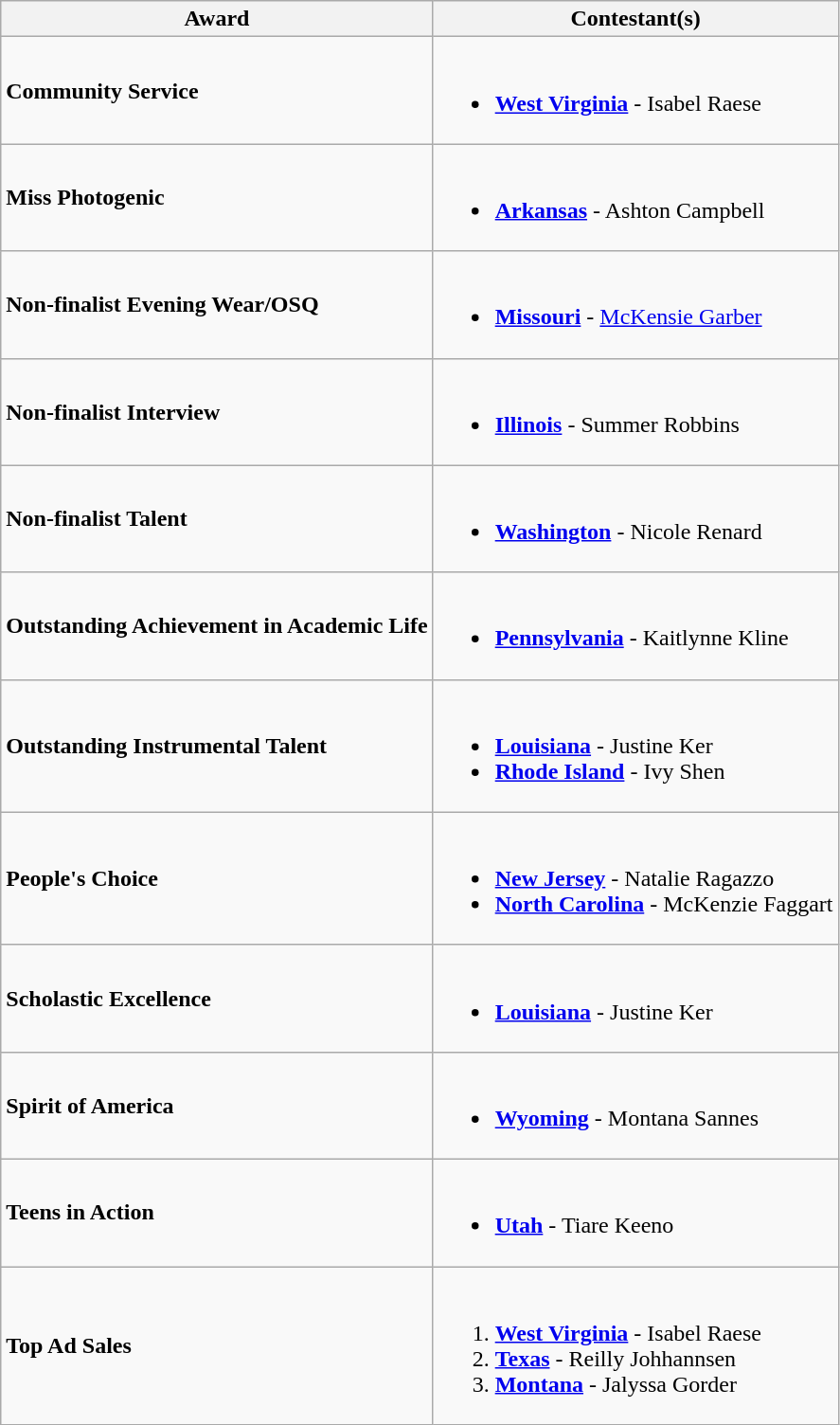<table class="wikitable">
<tr>
<th>Award</th>
<th>Contestant(s)</th>
</tr>
<tr>
<td><strong>Community Service</strong></td>
<td><br><ul><li> <strong><a href='#'>West Virginia</a></strong> - Isabel Raese</li></ul></td>
</tr>
<tr>
<td><strong>Miss Photogenic</strong></td>
<td><br><ul><li> <strong><a href='#'>Arkansas</a></strong> - Ashton Campbell</li></ul></td>
</tr>
<tr>
<td><strong>Non-finalist Evening Wear/OSQ</strong></td>
<td><br><ul><li> <strong><a href='#'>Missouri</a></strong> - <a href='#'>McKensie Garber</a></li></ul></td>
</tr>
<tr>
<td><strong>Non-finalist Interview</strong></td>
<td><br><ul><li> <strong><a href='#'>Illinois</a></strong> - Summer Robbins</li></ul></td>
</tr>
<tr>
<td><strong>Non-finalist Talent</strong></td>
<td><br><ul><li> <strong><a href='#'>Washington</a></strong> - Nicole Renard</li></ul></td>
</tr>
<tr>
<td><strong>Outstanding Achievement in Academic Life</strong></td>
<td><br><ul><li> <strong><a href='#'>Pennsylvania</a></strong> - Kaitlynne Kline</li></ul></td>
</tr>
<tr>
<td><strong>Outstanding Instrumental Talent</strong></td>
<td><br><ul><li> <strong><a href='#'>Louisiana</a></strong> - Justine Ker</li><li> <strong><a href='#'>Rhode Island</a></strong> - Ivy Shen</li></ul></td>
</tr>
<tr>
<td><strong>People's Choice</strong></td>
<td><br><ul><li> <strong><a href='#'>New Jersey</a></strong> -  Natalie Ragazzo</li><li> <strong><a href='#'>North Carolina</a></strong> - McKenzie Faggart</li></ul></td>
</tr>
<tr>
<td><strong>Scholastic Excellence</strong></td>
<td><br><ul><li> <strong><a href='#'>Louisiana</a></strong> - Justine Ker</li></ul></td>
</tr>
<tr>
<td><strong>Spirit of America</strong></td>
<td><br><ul><li> <strong><a href='#'>Wyoming</a></strong> - Montana Sannes</li></ul></td>
</tr>
<tr>
<td><strong>Teens in Action</strong></td>
<td><br><ul><li> <strong><a href='#'>Utah</a></strong> - Tiare Keeno</li></ul></td>
</tr>
<tr>
<td><strong>Top Ad Sales</strong></td>
<td><br><ol><li> <strong><a href='#'>West Virginia</a></strong> - Isabel Raese</li><li> <strong><a href='#'>Texas</a></strong> - Reilly Johhannsen</li><li> <strong><a href='#'>Montana</a></strong> - Jalyssa Gorder</li></ol></td>
</tr>
</table>
